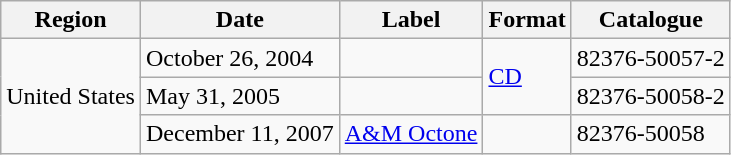<table class="wikitable">
<tr>
<th>Region</th>
<th>Date</th>
<th>Label</th>
<th>Format</th>
<th>Catalogue</th>
</tr>
<tr>
<td rowspan="3">United States</td>
<td>October 26, 2004</td>
<td></td>
<td rowspan="2"><a href='#'>CD</a></td>
<td>82376-50057-2</td>
</tr>
<tr>
<td>May 31, 2005</td>
<td></td>
<td>82376-50058-2</td>
</tr>
<tr>
<td>December 11, 2007</td>
<td><a href='#'>A&M Octone</a></td>
<td></td>
<td>82376-50058</td>
</tr>
</table>
